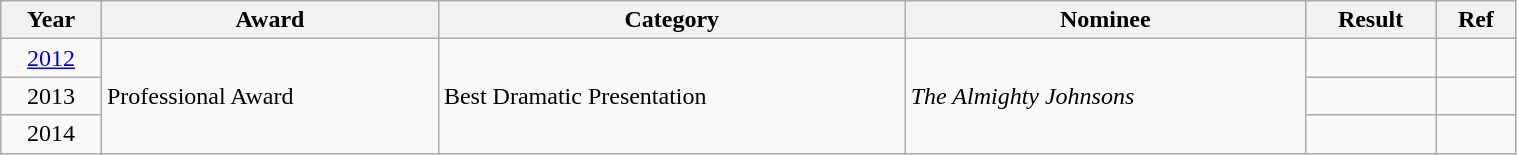<table class="wikitable" width="80%">
<tr>
<th>Year</th>
<th>Award</th>
<th>Category</th>
<th>Nominee</th>
<th>Result</th>
<th>Ref</th>
</tr>
<tr>
<td align="center"><a href='#'>2012</a></td>
<td rowspan="3">Professional Award</td>
<td rowspan="3">Best Dramatic Presentation</td>
<td rowspan="3"><em>The Almighty Johnsons</em></td>
<td></td>
<td align="center"></td>
</tr>
<tr>
<td align="center">2013</td>
<td></td>
<td align="center"></td>
</tr>
<tr>
<td align="center">2014</td>
<td></td>
<td align="center"></td>
</tr>
</table>
